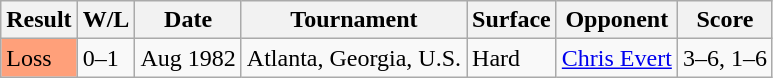<table class="sortable wikitable">
<tr>
<th>Result</th>
<th>W/L</th>
<th>Date</th>
<th>Tournament</th>
<th>Surface</th>
<th>Opponent</th>
<th>Score</th>
</tr>
<tr bgcolor=>
<td style="background:#ffa07a;">Loss</td>
<td>0–1</td>
<td>Aug 1982</td>
<td>Atlanta, Georgia, U.S.</td>
<td>Hard</td>
<td> <a href='#'>Chris Evert</a></td>
<td>3–6, 1–6</td>
</tr>
</table>
